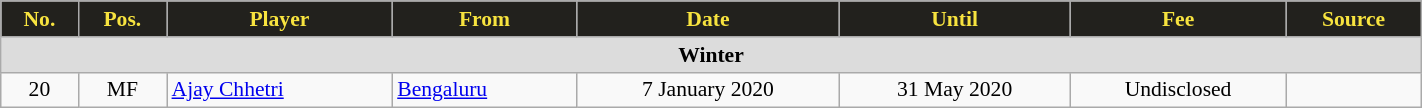<table class="wikitable" style="text-align:center; font-size:90%; width:75%;">
<tr>
<th style="background:#22211D; color:#F7E33F; text-align:center;">No.</th>
<th style="background:#22211D; color:#F7E33F; text-align:center;">Pos.</th>
<th style="background:#22211D; color:#F7E33F; text-align:center;">Player</th>
<th style="background:#22211D; color:#F7E33F; text-align:center;">From</th>
<th style="background:#22211D; color:#F7E33F; text-align:center;">Date</th>
<th style="background:#22211D; color:#F7E33F; text-align:center;">Until</th>
<th style="background:#22211D; color:#F7E33F; text-align:center;">Fee</th>
<th style="background:#22211D; color:#F7E33F; text-align:center;">Source</th>
</tr>
<tr>
<th colspan=8 style=background:#dcdcdc>Winter</th>
</tr>
<tr>
<td>20</td>
<td>MF</td>
<td align="left"> <a href='#'>Ajay Chhetri</a></td>
<td align="left"> <a href='#'>Bengaluru</a></td>
<td>7 January 2020</td>
<td>31 May 2020</td>
<td>Undisclosed</td>
<td></td>
</tr>
</table>
